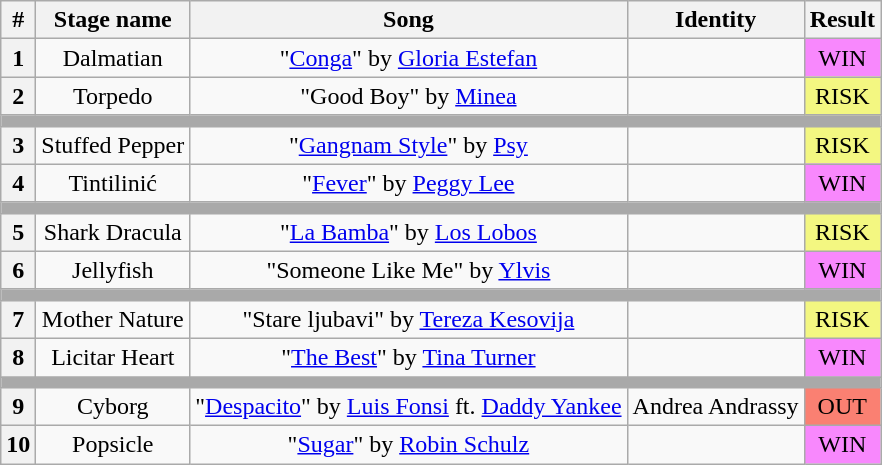<table class="wikitable plainrowheaders" style="text-align: center;">
<tr>
<th>#</th>
<th>Stage name</th>
<th>Song</th>
<th>Identity</th>
<th>Result</th>
</tr>
<tr>
<th>1</th>
<td>Dalmatian</td>
<td>"<a href='#'>Conga</a>" by <a href='#'>Gloria Estefan</a></td>
<td></td>
<td bgcolor="F888FD">WIN</td>
</tr>
<tr>
<th>2</th>
<td>Torpedo</td>
<td>"Good Boy" by <a href='#'>Minea</a></td>
<td></td>
<td bgcolor="F3F781">RISK</td>
</tr>
<tr>
<th colspan="5" style="background:darkgrey"></th>
</tr>
<tr>
<th>3</th>
<td>Stuffed Pepper</td>
<td>"<a href='#'>Gangnam Style</a>" by <a href='#'>Psy</a></td>
<td></td>
<td bgcolor="F3F781">RISK</td>
</tr>
<tr>
<th>4</th>
<td>Tintilinić</td>
<td>"<a href='#'>Fever</a>" by <a href='#'>Peggy Lee</a></td>
<td></td>
<td bgcolor="F888FD">WIN</td>
</tr>
<tr>
<th colspan="5" style="background:darkgrey"></th>
</tr>
<tr>
<th>5</th>
<td>Shark Dracula</td>
<td>"<a href='#'>La Bamba</a>" by <a href='#'>Los Lobos</a></td>
<td></td>
<td bgcolor="F3F781">RISK</td>
</tr>
<tr>
<th>6</th>
<td>Jellyfish</td>
<td>"Someone Like Me" by <a href='#'>Ylvis</a></td>
<td></td>
<td bgcolor="F888FD">WIN</td>
</tr>
<tr>
<th colspan="5" style="background:darkgrey"></th>
</tr>
<tr>
<th>7</th>
<td>Mother Nature</td>
<td>"Stare ljubavi" by <a href='#'>Tereza Kesovija</a></td>
<td></td>
<td bgcolor="F3F781">RISK</td>
</tr>
<tr>
<th>8</th>
<td>Licitar Heart</td>
<td>"<a href='#'>The Best</a>" by <a href='#'>Tina Turner</a></td>
<td></td>
<td bgcolor="F888FD">WIN</td>
</tr>
<tr>
<th colspan="5" style="background:darkgrey"></th>
</tr>
<tr>
<th>9</th>
<td>Cyborg</td>
<td>"<a href='#'>Despacito</a>" by <a href='#'>Luis Fonsi</a> ft. <a href='#'>Daddy Yankee</a></td>
<td>Andrea Andrassy</td>
<td bgcolor="salmon">OUT</td>
</tr>
<tr>
<th>10</th>
<td>Popsicle</td>
<td>"<a href='#'>Sugar</a>" by <a href='#'>Robin Schulz</a></td>
<td></td>
<td bgcolor="F888FD">WIN</td>
</tr>
</table>
